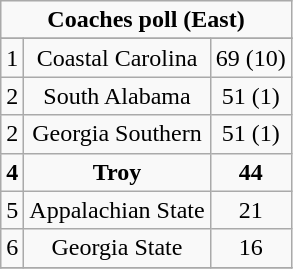<table class="wikitable">
<tr align="center">
<td align="center" Colspan="3"><strong>Coaches poll (East)</strong></td>
</tr>
<tr align="center">
</tr>
<tr align="center">
<td>1</td>
<td>Coastal Carolina</td>
<td>69 (10)</td>
</tr>
<tr align="center">
<td>2</td>
<td>South Alabama</td>
<td>51 (1)</td>
</tr>
<tr align="center">
<td>2</td>
<td>Georgia Southern</td>
<td>51 (1)</td>
</tr>
<tr align="center">
<td><strong>4</strong></td>
<td><strong>Troy</strong></td>
<td><strong>44</strong></td>
</tr>
<tr align="center">
<td>5</td>
<td>Appalachian State</td>
<td>21</td>
</tr>
<tr align="center">
<td>6</td>
<td>Georgia State</td>
<td>16</td>
</tr>
<tr align="center">
</tr>
</table>
